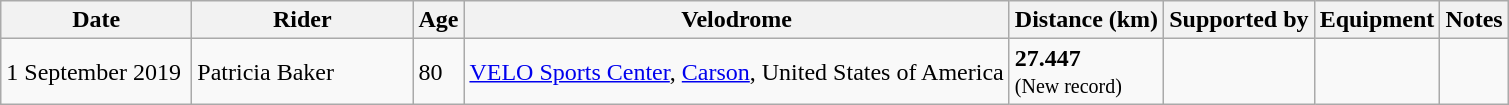<table class="wikitable sortable mw-collapsible mw-collapsed" style="min-width:22em">
<tr>
<th width=120>Date</th>
<th width=140>Rider</th>
<th>Age</th>
<th>Velodrome</th>
<th>Distance (km)</th>
<th>Supported by</th>
<th>Equipment</th>
<th>Notes</th>
</tr>
<tr>
<td>1 September 2019</td>
<td> Patricia Baker</td>
<td>80</td>
<td><a href='#'>VELO Sports Center</a>, <a href='#'>Carson</a>, United States of America</td>
<td><strong>27.447</strong><br><small>(New record)</small></td>
<td></td>
<td></td>
<td></td>
</tr>
</table>
